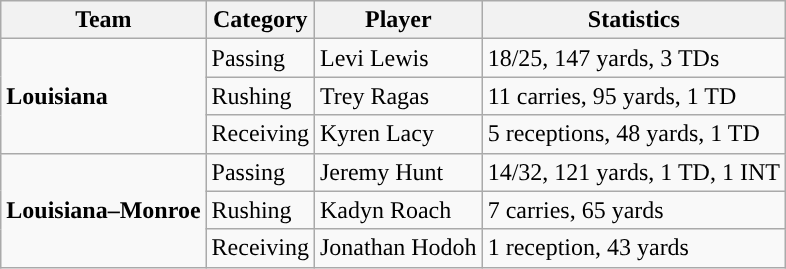<table class="wikitable" style="float: left;">
<tr>
<th>Team</th>
<th>Category</th>
<th>Player</th>
<th>Statistics</th>
</tr>
<tr>
<td rowspan=3><strong>Louisiana</strong></td>
<td>Passing</td>
<td>Levi Lewis</td>
<td>18/25, 147 yards, 3 TDs</td>
</tr>
<tr>
<td>Rushing</td>
<td>Trey Ragas</td>
<td>11 carries, 95 yards, 1 TD</td>
</tr>
<tr>
<td>Receiving</td>
<td>Kyren Lacy</td>
<td>5 receptions, 48 yards, 1 TD</td>
</tr>
<tr>
<td rowspan=3><strong>Louisiana–Monroe</strong></td>
<td>Passing</td>
<td>Jeremy Hunt</td>
<td>14/32, 121 yards, 1 TD, 1 INT</td>
</tr>
<tr>
<td>Rushing</td>
<td>Kadyn Roach</td>
<td>7 carries, 65 yards</td>
</tr>
<tr>
<td>Receiving</td>
<td>Jonathan Hodoh</td>
<td>1 reception, 43 yards</td>
</tr>
</table>
